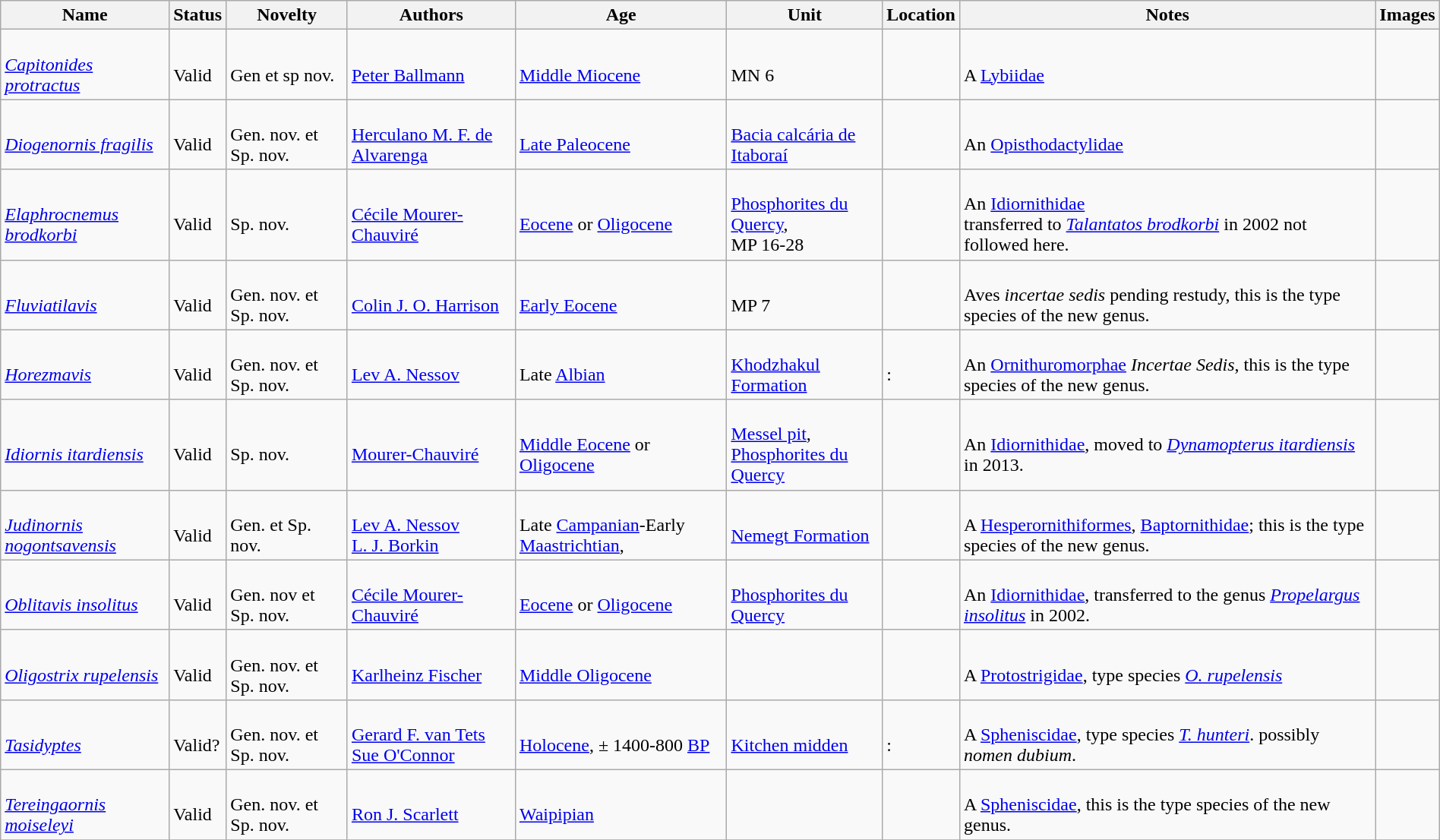<table class="wikitable sortable" align="center" width="100%">
<tr>
<th>Name</th>
<th>Status</th>
<th>Novelty</th>
<th>Authors</th>
<th>Age</th>
<th>Unit</th>
<th>Location</th>
<th>Notes</th>
<th>Images</th>
</tr>
<tr>
<td><br><em><a href='#'>Capitonides protractus</a></em> </td>
<td><br>Valid</td>
<td><br>Gen et sp nov.</td>
<td><br><a href='#'>Peter Ballmann</a></td>
<td><br><a href='#'>Middle Miocene</a></td>
<td><br>MN 6</td>
<td><br></td>
<td><br>A <a href='#'>Lybiidae</a></td>
<td></td>
</tr>
<tr>
<td><br><em><a href='#'>Diogenornis fragilis</a></em> </td>
<td><br>Valid</td>
<td><br>Gen. nov. et Sp. nov.</td>
<td><br><a href='#'>Herculano M. F. de Alvarenga</a></td>
<td><br><a href='#'>Late Paleocene</a></td>
<td><br><a href='#'>Bacia calcária de Itaboraí</a></td>
<td><br></td>
<td><br>An <a href='#'>Opisthodactylidae</a></td>
<td></td>
</tr>
<tr>
<td><br><em><a href='#'>Elaphrocnemus brodkorbi</a></em> </td>
<td><br>Valid</td>
<td><br>Sp. nov.</td>
<td><br><a href='#'>Cécile Mourer-Chauviré</a></td>
<td><br><a href='#'>Eocene</a> or <a href='#'>Oligocene</a></td>
<td><br><a href='#'>Phosphorites du Quercy</a>,<br>MP 16-28</td>
<td><br></td>
<td><br>An <a href='#'>Idiornithidae</a><br> transferred to <em><a href='#'>Talantatos brodkorbi</a></em> in 2002 not followed here.</td>
<td></td>
</tr>
<tr>
<td><br><em><a href='#'>Fluviatilavis</a></em> </td>
<td><br>Valid</td>
<td><br>Gen. nov. et Sp. nov.</td>
<td><br><a href='#'>Colin J. O. Harrison</a></td>
<td><br><a href='#'>Early Eocene</a></td>
<td><br>MP 7</td>
<td><br></td>
<td><br>Aves <em>incertae sedis</em> pending restudy, this is the type species of the new genus.</td>
<td></td>
</tr>
<tr>
<td><br><em><a href='#'>Horezmavis</a></em> </td>
<td><br>Valid</td>
<td><br>Gen. nov. et Sp. nov.</td>
<td><br><a href='#'>Lev A. Nessov</a></td>
<td><br>Late <a href='#'>Albian</a></td>
<td><br><a href='#'>Khodzhakul Formation</a></td>
<td><br>:<br></td>
<td><br>An <a href='#'>Ornithuromorphae</a> <em>Incertae Sedis</em>, this is the type species of the new genus.</td>
<td></td>
</tr>
<tr>
<td><br><em><a href='#'>Idiornis itardiensis</a></em> </td>
<td><br>Valid</td>
<td><br>Sp. nov.</td>
<td><br><a href='#'>Mourer-Chauviré</a></td>
<td><br><a href='#'>Middle Eocene</a> or <a href='#'>Oligocene</a></td>
<td><br><a href='#'>Messel pit</a>,<br> <a href='#'>Phosphorites du Quercy</a></td>
<td><br><br> </td>
<td><br>An <a href='#'>Idiornithidae</a>, moved to <em><a href='#'>Dynamopterus itardiensis</a></em> in 2013.</td>
<td></td>
</tr>
<tr>
<td><br><em><a href='#'>Judinornis nogontsavensis</a></em> </td>
<td><br>Valid</td>
<td><br>Gen. et Sp. nov.</td>
<td><br><a href='#'>Lev A. Nessov</a><br><a href='#'>L. J. Borkin</a></td>
<td><br>Late <a href='#'>Campanian</a>-Early <a href='#'>Maastrichtian</a>,</td>
<td><br><a href='#'>Nemegt Formation</a></td>
<td><br></td>
<td><br>A <a href='#'>Hesperornithiformes</a>, <a href='#'>Baptornithidae</a>; this is the type species of the new genus.</td>
<td></td>
</tr>
<tr>
<td><br><em><a href='#'>Oblitavis insolitus</a></em> </td>
<td><br>Valid</td>
<td><br>Gen. nov et Sp. nov.</td>
<td><br><a href='#'>Cécile Mourer-Chauviré</a></td>
<td><br><a href='#'>Eocene</a> or <a href='#'>Oligocene</a></td>
<td><br><a href='#'>Phosphorites du Quercy</a></td>
<td><br></td>
<td><br>An <a href='#'>Idiornithidae</a>, transferred to the genus <em><a href='#'>Propelargus insolitus</a></em> in 2002.</td>
<td></td>
</tr>
<tr>
<td><br><em><a href='#'>Oligostrix rupelensis</a></em> </td>
<td><br>Valid</td>
<td><br>Gen. nov. et Sp. nov.</td>
<td><br><a href='#'>Karlheinz Fischer</a></td>
<td><br><a href='#'>Middle Oligocene</a></td>
<td></td>
<td><br></td>
<td><br>A <a href='#'>Protostrigidae</a>, type species <em><a href='#'>O. rupelensis</a></em></td>
<td></td>
</tr>
<tr>
<td><br><em><a href='#'>Tasidyptes</a></em></td>
<td><br>Valid?</td>
<td><br>Gen. nov. et Sp. nov.</td>
<td><br><a href='#'>Gerard F. van Tets</a><br><a href='#'>Sue O'Connor</a></td>
<td><br><a href='#'>Holocene</a>, ± 1400-800 <a href='#'>BP</a></td>
<td><br><a href='#'>Kitchen midden</a></td>
<td><br>:<br></td>
<td><br>A <a href='#'>Spheniscidae</a>, type species <em><a href='#'>T. hunteri</a></em>. possibly <em>nomen dubium</em>.</td>
<td></td>
</tr>
<tr>
<td><br><em><a href='#'>Tereingaornis moiseleyi</a></em> </td>
<td><br>Valid</td>
<td><br>Gen. nov. et Sp. nov.</td>
<td><br><a href='#'>Ron J. Scarlett</a></td>
<td><br><a href='#'>Waipipian</a></td>
<td></td>
<td><br></td>
<td><br>A <a href='#'>Spheniscidae</a>, this is the type species of the new genus.</td>
<td></td>
</tr>
<tr>
</tr>
</table>
